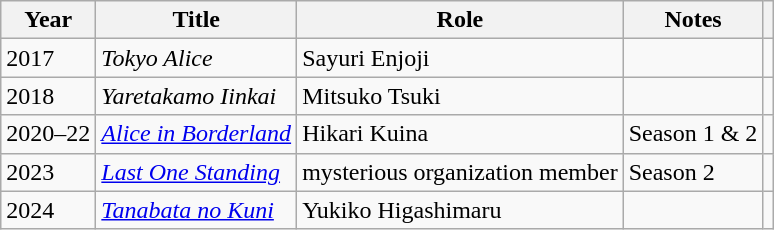<table class="wikitable sortable">
<tr>
<th>Year</th>
<th>Title</th>
<th>Role</th>
<th>Notes</th>
<th class="unsortable"></th>
</tr>
<tr>
<td>2017</td>
<td><em>Tokyo Alice</em></td>
<td>Sayuri Enjoji</td>
<td></td>
<td></td>
</tr>
<tr>
<td>2018</td>
<td><em>Yaretakamo Iinkai</em></td>
<td>Mitsuko Tsuki</td>
<td></td>
<td></td>
</tr>
<tr>
<td>2020–22</td>
<td><em><a href='#'>Alice in Borderland</a></em></td>
<td>Hikari Kuina</td>
<td>Season 1 & 2</td>
<td></td>
</tr>
<tr>
<td>2023</td>
<td><em><a href='#'>Last One Standing</a></em></td>
<td>mysterious organization member</td>
<td>Season 2</td>
<td></td>
</tr>
<tr>
<td>2024</td>
<td><em><a href='#'>Tanabata no Kuni</a></em></td>
<td>Yukiko Higashimaru</td>
<td></td>
<td></td>
</tr>
</table>
